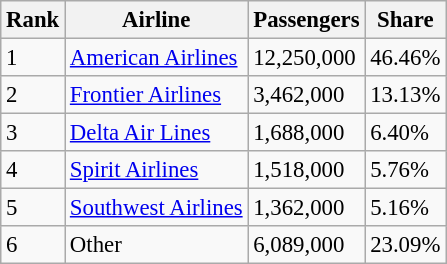<table class="wikitable sortable" style="font-size: 95%">
<tr>
<th>Rank</th>
<th>Airline</th>
<th>Passengers</th>
<th>Share</th>
</tr>
<tr>
<td>1</td>
<td><a href='#'>American Airlines</a></td>
<td>12,250,000</td>
<td>46.46%</td>
</tr>
<tr>
<td>2</td>
<td><a href='#'>Frontier Airlines</a></td>
<td>3,462,000</td>
<td>13.13%</td>
</tr>
<tr>
<td>3</td>
<td><a href='#'>Delta Air Lines</a></td>
<td>1,688,000</td>
<td>6.40%</td>
</tr>
<tr>
<td>4</td>
<td><a href='#'>Spirit Airlines</a></td>
<td>1,518,000</td>
<td>5.76%</td>
</tr>
<tr>
<td>5</td>
<td><a href='#'>Southwest Airlines</a></td>
<td>1,362,000</td>
<td>5.16%</td>
</tr>
<tr>
<td>6</td>
<td>Other</td>
<td>6,089,000</td>
<td>23.09%</td>
</tr>
</table>
